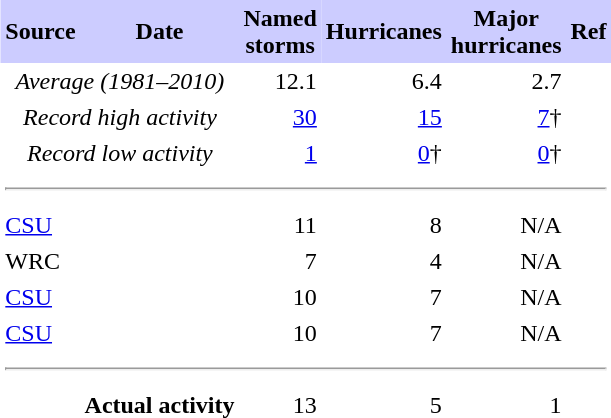<table class="toccolours" cellspacing=0 cellpadding=3 style="float:right; margin-left:1em; text-align:right; clear: right;">
<tr style="background:#ccccff">
<td align="center"><strong>Source</strong></td>
<td align="center"><strong>Date</strong></td>
<td align="center"><strong><span>Named<br>storms</span></strong></td>
<td align="center"><strong><span>Hurricanes</span></strong></td>
<td align="center"><strong><span>Major<br>hurricanes</span></strong></td>
<td align="center"><strong><span>Ref</span></strong></td>
</tr>
<tr>
<td align="center" colspan="2"><em>Average <span>(1981–2010)</span></em></td>
<td>12.1</td>
<td>6.4</td>
<td>2.7</td>
<td></td>
</tr>
<tr>
<td align="center" colspan="2"><em>Record high activity</em></td>
<td><a href='#'>30</a></td>
<td><a href='#'>15</a></td>
<td><a href='#'>7</a>†</td>
<td></td>
</tr>
<tr>
<td align="center" colspan="2"><em>Record low activity</em></td>
<td><a href='#'>1</a></td>
<td><a href='#'>0</a>†</td>
<td><a href='#'>0</a>†</td>
<td></td>
</tr>
<tr>
<td colspan="6" style="text-align:center;"><hr></td>
</tr>
<tr>
<td align="left"><a href='#'>CSU</a></td>
<td></td>
<td>11</td>
<td>8</td>
<td>N/A</td>
<td></td>
</tr>
<tr>
<td align="left">WRC</td>
<td></td>
<td>7</td>
<td>4</td>
<td>N/A</td>
<td></td>
</tr>
<tr>
<td align="left"><a href='#'>CSU</a></td>
<td></td>
<td>10</td>
<td>7</td>
<td>N/A</td>
<td></td>
</tr>
<tr>
<td align="left"><a href='#'>CSU</a></td>
<td></td>
<td>10</td>
<td>7</td>
<td>N/A</td>
<td></td>
</tr>
<tr>
<td colspan="6" style="text-align:center;"><hr></td>
</tr>
<tr>
<td align="left"></td>
<td align="left"><strong>Actual activity</strong><br></td>
<td>13</td>
<td>5</td>
<td>1</td>
</tr>
<tr>
<td align="left" colspan="5"></td>
</tr>
</table>
